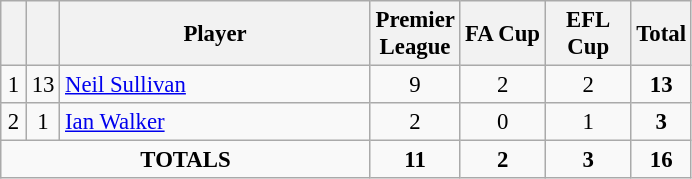<table class="wikitable sortable" style="font-size: 95%; text-align: center;">
<tr>
<th width=10></th>
<th width=10></th>
<th width=200>Player</th>
<th width=50>Premier League</th>
<th width=50>FA Cup</th>
<th width=50>EFL Cup</th>
<th>Total</th>
</tr>
<tr>
<td>1</td>
<td>13</td>
<td align="left"> <a href='#'>Neil Sullivan</a></td>
<td>9</td>
<td>2</td>
<td>2</td>
<td><strong>13</strong></td>
</tr>
<tr>
<td>2</td>
<td>1</td>
<td align="left"> <a href='#'>Ian Walker</a></td>
<td>2</td>
<td>0</td>
<td>1</td>
<td><strong>3</strong></td>
</tr>
<tr>
<td colspan="3"><strong>TOTALS</strong></td>
<td><strong>11</strong></td>
<td><strong>2</strong></td>
<td><strong>3</strong></td>
<td><strong>16</strong></td>
</tr>
</table>
